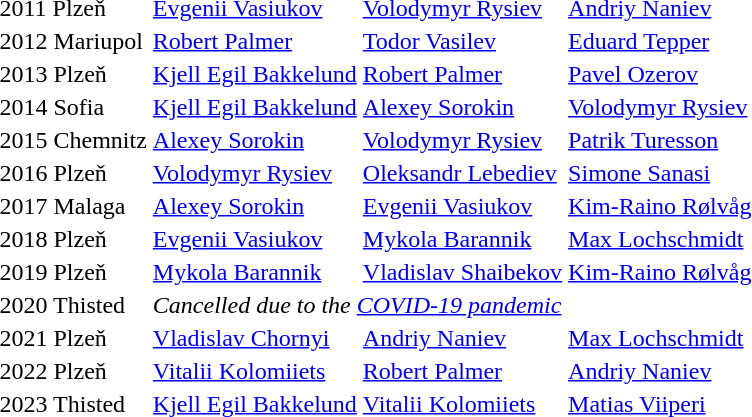<table>
<tr>
<td>2011 Plzeň</td>
<td> <a href='#'>Evgenii Vasiukov</a></td>
<td> <a href='#'>Volodymyr Rysiev</a></td>
<td> <a href='#'>Andriy Naniev</a></td>
</tr>
<tr>
<td>2012 Mariupol</td>
<td> <a href='#'>Robert Palmer</a></td>
<td> <a href='#'>Todor Vasilev</a></td>
<td> <a href='#'>Eduard Tepper</a></td>
</tr>
<tr>
<td>2013 Plzeň</td>
<td> <a href='#'>Kjell Egil Bakkelund</a></td>
<td> <a href='#'>Robert Palmer</a></td>
<td> <a href='#'>Pavel Ozerov</a></td>
</tr>
<tr>
<td>2014 Sofia</td>
<td> <a href='#'>Kjell Egil Bakkelund</a></td>
<td> <a href='#'>Alexey Sorokin</a></td>
<td> <a href='#'>Volodymyr Rysiev</a></td>
</tr>
<tr>
<td>2015 Chemnitz</td>
<td> <a href='#'>Alexey Sorokin</a></td>
<td> <a href='#'>Volodymyr Rysiev</a></td>
<td> <a href='#'>Patrik Turesson</a></td>
</tr>
<tr>
<td>2016 Plzeň</td>
<td> <a href='#'>Volodymyr Rysiev</a></td>
<td> <a href='#'>Oleksandr Lebediev</a></td>
<td> <a href='#'>Simone Sanasi</a></td>
</tr>
<tr>
<td>2017 Malaga</td>
<td> <a href='#'>Alexey Sorokin</a></td>
<td> <a href='#'>Evgenii Vasiukov</a></td>
<td> <a href='#'>Kim-Raino Rølvåg</a></td>
</tr>
<tr>
<td>2018 Plzeň</td>
<td> <a href='#'>Evgenii Vasiukov</a></td>
<td> <a href='#'>Mykola Barannik</a></td>
<td> <a href='#'>Max Lochschmidt</a></td>
</tr>
<tr>
<td>2019 Plzeň</td>
<td> <a href='#'>Mykola Barannik</a></td>
<td> <a href='#'>Vladislav Shaibekov</a></td>
<td> <a href='#'>Kim-Raino Rølvåg</a></td>
</tr>
<tr>
<td>2020 Thisted</td>
<td colspan=3><em>Cancelled due to the <a href='#'>COVID-19 pandemic</a></em></td>
</tr>
<tr>
<td>2021 Plzeň</td>
<td> <a href='#'>Vladislav Chornyi</a></td>
<td> <a href='#'>Andriy Naniev</a></td>
<td> <a href='#'>Max Lochschmidt</a></td>
</tr>
<tr>
<td>2022 Plzeň</td>
<td> <a href='#'>Vitalii Kolomiiets</a></td>
<td> <a href='#'>Robert Palmer</a></td>
<td> <a href='#'>Andriy Naniev</a></td>
</tr>
<tr>
<td>2023 Thisted</td>
<td> <a href='#'>Kjell Egil Bakkelund</a></td>
<td> <a href='#'>Vitalii Kolomiiets</a></td>
<td> <a href='#'>Matias Viiperi</a></td>
</tr>
</table>
